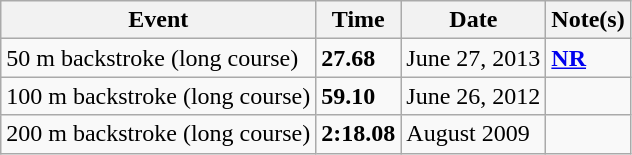<table class="wikitable">
<tr>
<th>Event</th>
<th>Time</th>
<th>Date</th>
<th>Note(s)</th>
</tr>
<tr>
<td>50 m backstroke (long course)</td>
<td><strong>27.68</strong></td>
<td>June 27, 2013</td>
<td><strong><a href='#'>NR</a></strong></td>
</tr>
<tr>
<td>100 m backstroke (long course)</td>
<td><strong>59.10</strong></td>
<td>June 26, 2012</td>
<td></td>
</tr>
<tr>
<td>200 m backstroke (long course)</td>
<td><strong>2:18.08</strong></td>
<td>August 2009</td>
<td></td>
</tr>
</table>
